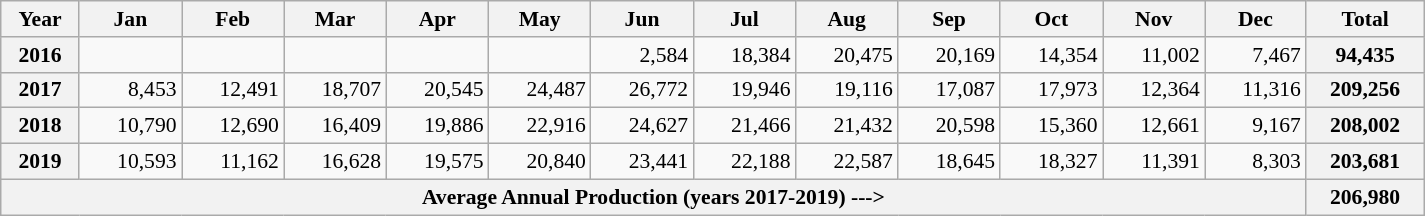<table class=wikitable style="text-align:right; font-size:0.9em; width:950px;">
<tr>
<th>Year</th>
<th>Jan</th>
<th>Feb</th>
<th>Mar</th>
<th>Apr</th>
<th>May</th>
<th>Jun</th>
<th>Jul</th>
<th>Aug</th>
<th>Sep</th>
<th>Oct</th>
<th>Nov</th>
<th>Dec</th>
<th>Total</th>
</tr>
<tr>
<th>2016</th>
<td></td>
<td></td>
<td></td>
<td></td>
<td></td>
<td>2,584</td>
<td>18,384</td>
<td>20,475</td>
<td>20,169</td>
<td>14,354</td>
<td>11,002</td>
<td>7,467</td>
<th>94,435</th>
</tr>
<tr>
<th>2017</th>
<td>8,453</td>
<td>12,491</td>
<td>18,707</td>
<td>20,545</td>
<td>24,487</td>
<td>26,772</td>
<td>19,946</td>
<td>19,116</td>
<td>17,087</td>
<td>17,973</td>
<td>12,364</td>
<td>11,316</td>
<th>209,256</th>
</tr>
<tr>
<th>2018</th>
<td>10,790</td>
<td>12,690</td>
<td>16,409</td>
<td>19,886</td>
<td>22,916</td>
<td>24,627</td>
<td>21,466</td>
<td>21,432</td>
<td>20,598</td>
<td>15,360</td>
<td>12,661</td>
<td>9,167</td>
<th>208,002</th>
</tr>
<tr>
<th>2019</th>
<td>10,593</td>
<td>11,162</td>
<td>16,628</td>
<td>19,575</td>
<td>20,840</td>
<td>23,441</td>
<td>22,188</td>
<td>22,587</td>
<td>18,645</td>
<td>18,327</td>
<td>11,391</td>
<td>8,303</td>
<th>203,681</th>
</tr>
<tr>
<th colspan=13>Average Annual Production (years 2017-2019) ---></th>
<th>206,980</th>
</tr>
</table>
